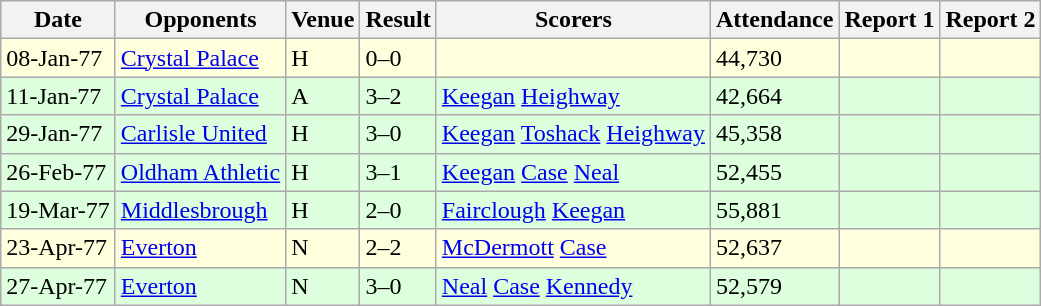<table class=wikitable>
<tr>
<th>Date</th>
<th>Opponents</th>
<th>Venue</th>
<th>Result</th>
<th>Scorers</th>
<th>Attendance</th>
<th>Report 1</th>
<th>Report 2</th>
</tr>
<tr bgcolor="#ffffdd">
<td>08-Jan-77</td>
<td><a href='#'>Crystal Palace</a></td>
<td>H</td>
<td>0–0</td>
<td></td>
<td>44,730</td>
<td></td>
<td></td>
</tr>
<tr bgcolor="#ddffdd">
<td>11-Jan-77</td>
<td><a href='#'>Crystal Palace</a></td>
<td>A</td>
<td>3–2</td>
<td><a href='#'>Keegan</a>  <a href='#'>Heighway</a> </td>
<td>42,664</td>
<td></td>
<td></td>
</tr>
<tr bgcolor="#ddffdd">
<td>29-Jan-77</td>
<td><a href='#'>Carlisle United</a></td>
<td>H</td>
<td>3–0</td>
<td><a href='#'>Keegan</a>  <a href='#'>Toshack</a>  <a href='#'>Heighway</a> </td>
<td>45,358</td>
<td></td>
<td></td>
</tr>
<tr bgcolor="#ddffdd">
<td>26-Feb-77</td>
<td><a href='#'>Oldham Athletic</a></td>
<td>H</td>
<td>3–1</td>
<td><a href='#'>Keegan</a>  <a href='#'>Case</a>  <a href='#'>Neal</a> </td>
<td>52,455</td>
<td></td>
<td></td>
</tr>
<tr bgcolor="#ddffdd">
<td>19-Mar-77</td>
<td><a href='#'>Middlesbrough</a></td>
<td>H</td>
<td>2–0</td>
<td><a href='#'>Fairclough</a>  <a href='#'>Keegan</a> </td>
<td>55,881</td>
<td></td>
<td></td>
</tr>
<tr bgcolor="#ffffdd">
<td>23-Apr-77</td>
<td><a href='#'>Everton</a></td>
<td>N</td>
<td>2–2</td>
<td><a href='#'>McDermott</a>  <a href='#'>Case</a> </td>
<td>52,637</td>
<td></td>
<td></td>
</tr>
<tr bgcolor="#ddffdd">
<td>27-Apr-77</td>
<td><a href='#'>Everton</a></td>
<td>N</td>
<td>3–0</td>
<td><a href='#'>Neal</a>  <a href='#'>Case</a>  <a href='#'>Kennedy</a> </td>
<td>52,579</td>
<td></td>
<td></td>
</tr>
</table>
